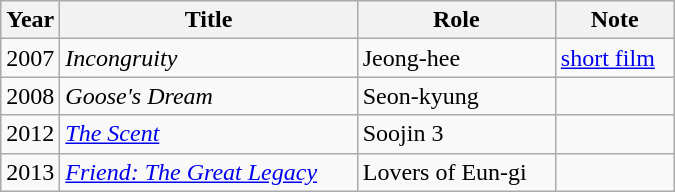<table class="wikitable" style="width:450px">
<tr>
<th width=10>Year</th>
<th>Title</th>
<th>Role</th>
<th>Note</th>
</tr>
<tr>
<td>2007</td>
<td><em>Incongruity</em></td>
<td>Jeong-hee</td>
<td><a href='#'>short film</a></td>
</tr>
<tr>
<td>2008</td>
<td><em>Goose's Dream</em></td>
<td>Seon-kyung</td>
<td></td>
</tr>
<tr>
<td>2012</td>
<td><em><a href='#'>The Scent</a></em></td>
<td>Soojin 3</td>
<td></td>
</tr>
<tr>
<td>2013</td>
<td><em><a href='#'>Friend: The Great Legacy</a></em></td>
<td>Lovers of Eun-gi</td>
<td></td>
</tr>
</table>
